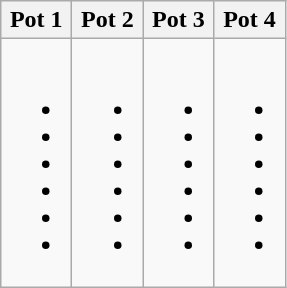<table class="wikitable">
<tr>
<th>Pot 1</th>
<th>Pot 2</th>
<th>Pot 3</th>
<th>Pot 4</th>
</tr>
<tr>
<td><br><ul><li></li><li></li><li></li><li></li><li></li><li></li></ul></td>
<td><br><ul><li></li><li></li><li></li><li></li><li></li><li></li></ul></td>
<td><br><ul><li></li><li></li><li></li><li></li><li></li><li></li></ul></td>
<td><br><ul><li></li><li></li><li></li><li></li><li></li><li></li></ul></td>
</tr>
</table>
